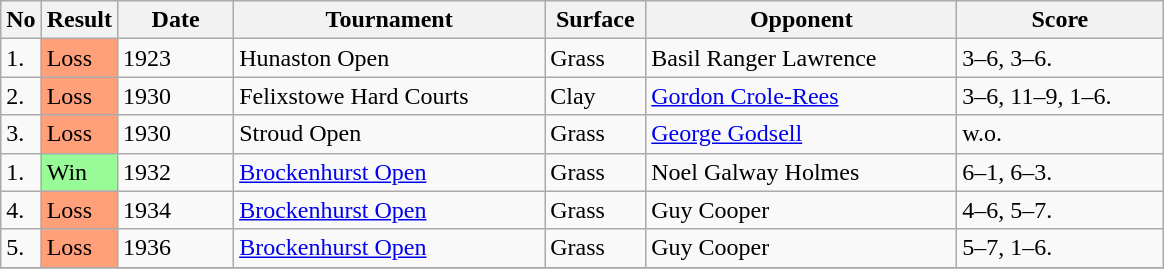<table class="sortable wikitable">
<tr>
<th style="width:15px">No</th>
<th style="width:30px">Result</th>
<th style="width:70px">Date</th>
<th style="width:200px">Tournament</th>
<th style="width:60px">Surface</th>
<th style="width:200px">Opponent</th>
<th style="width:130px" class="unsortable">Score</th>
</tr>
<tr>
<td>1.</td>
<td style="background:#ffa07a;">Loss</td>
<td>1923</td>
<td>Hunaston Open</td>
<td>Grass</td>
<td> Basil Ranger Lawrence</td>
<td>3–6, 3–6.</td>
</tr>
<tr>
<td>2.</td>
<td style="background:#ffa07a;">Loss</td>
<td>1930</td>
<td>Felixstowe Hard Courts</td>
<td>Clay</td>
<td> <a href='#'>Gordon Crole-Rees</a></td>
<td>3–6, 11–9, 1–6.</td>
</tr>
<tr>
<td>3.</td>
<td style="background:#ffa07a;">Loss</td>
<td>1930</td>
<td>Stroud Open</td>
<td>Grass</td>
<td> <a href='#'>George Godsell</a></td>
<td>w.o.</td>
</tr>
<tr>
<td>1.</td>
<td style="background:#98FB98;">Win</td>
<td>1932</td>
<td><a href='#'>Brockenhurst Open</a></td>
<td>Grass</td>
<td> Noel Galway Holmes</td>
<td>6–1, 6–3.</td>
</tr>
<tr>
<td>4.</td>
<td style="background:#ffa07a;">Loss</td>
<td>1934</td>
<td><a href='#'>Brockenhurst Open</a></td>
<td>Grass</td>
<td> Guy Cooper</td>
<td>4–6, 5–7.</td>
</tr>
<tr>
<td>5.</td>
<td style="background:#ffa07a;">Loss</td>
<td>1936</td>
<td><a href='#'>Brockenhurst Open</a></td>
<td>Grass</td>
<td> Guy Cooper</td>
<td>5–7, 1–6.</td>
</tr>
<tr>
</tr>
</table>
